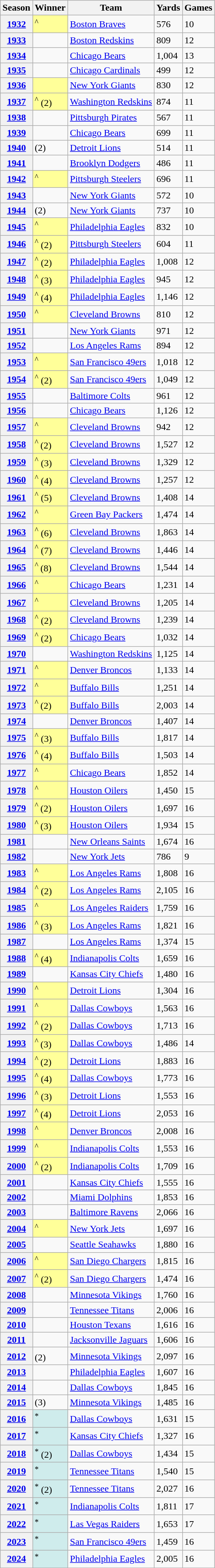<table class="sortable wikitable">
<tr>
<th scope="col">Season</th>
<th scope="col">Winner</th>
<th scope="col">Team</th>
<th scope="col">Yards</th>
<th scope="col">Games</th>
</tr>
<tr>
<th scope="row"><a href='#'>1932</a></th>
<td style="background:#ff9;"><sup>^</sup></td>
<td><a href='#'>Boston Braves</a></td>
<td>576</td>
<td>10</td>
</tr>
<tr>
<th scope="row"><a href='#'>1933</a></th>
<td></td>
<td><a href='#'>Boston Redskins</a></td>
<td>809</td>
<td>12</td>
</tr>
<tr>
<th scope="row"><a href='#'>1934</a></th>
<td></td>
<td><a href='#'>Chicago Bears</a></td>
<td>1,004</td>
<td>13</td>
</tr>
<tr>
<th scope="row"><a href='#'>1935</a></th>
<td></td>
<td><a href='#'>Chicago Cardinals</a></td>
<td>499</td>
<td>12</td>
</tr>
<tr>
<th scope="row"><a href='#'>1936</a></th>
<td style="background:#ff9;"></td>
<td><a href='#'>New York Giants</a></td>
<td>830</td>
<td>12</td>
</tr>
<tr>
<th scope="row"><a href='#'>1937</a></th>
<td style="background:#ff9;"><sup>^</sup> (2)</td>
<td><a href='#'>Washington Redskins</a></td>
<td>874</td>
<td>11</td>
</tr>
<tr>
<th scope="row"><a href='#'>1938</a></th>
<td></td>
<td><a href='#'>Pittsburgh Pirates</a></td>
<td>567</td>
<td>11</td>
</tr>
<tr>
<th scope="row"><a href='#'>1939</a></th>
<td></td>
<td><a href='#'>Chicago Bears</a></td>
<td>699</td>
<td>11</td>
</tr>
<tr>
<th scope="row"><a href='#'>1940</a></th>
<td> (2)</td>
<td><a href='#'>Detroit Lions</a></td>
<td>514</td>
<td>11</td>
</tr>
<tr>
<th scope="row"><a href='#'>1941</a></th>
<td></td>
<td><a href='#'>Brooklyn Dodgers</a></td>
<td>486</td>
<td>11</td>
</tr>
<tr>
<th scope="row"><a href='#'>1942</a></th>
<td style="background:#ff9;"><sup>^</sup></td>
<td><a href='#'>Pittsburgh Steelers</a></td>
<td>696</td>
<td>11</td>
</tr>
<tr>
<th scope="row"><a href='#'>1943</a></th>
<td></td>
<td><a href='#'>New York Giants</a></td>
<td>572</td>
<td>10</td>
</tr>
<tr>
<th scope="row"><a href='#'>1944</a></th>
<td> (2)</td>
<td><a href='#'>New York Giants</a></td>
<td>737</td>
<td>10</td>
</tr>
<tr>
<th scope="row"><a href='#'>1945</a></th>
<td style="background:#ff9;"><sup>^</sup></td>
<td><a href='#'>Philadelphia Eagles</a></td>
<td>832</td>
<td>10</td>
</tr>
<tr>
<th scope="row"><a href='#'>1946</a></th>
<td style="background:#ff9;"><sup>^</sup> (2)</td>
<td><a href='#'>Pittsburgh Steelers</a></td>
<td>604</td>
<td>11</td>
</tr>
<tr>
<th scope="row"><a href='#'>1947</a></th>
<td style="background:#ff9;"><sup>^</sup> (2)</td>
<td><a href='#'>Philadelphia Eagles</a></td>
<td>1,008</td>
<td>12</td>
</tr>
<tr>
<th scope="row"><a href='#'>1948</a></th>
<td style="background:#ff9;"><sup>^</sup> (3)</td>
<td><a href='#'>Philadelphia Eagles</a></td>
<td>945</td>
<td>12</td>
</tr>
<tr>
<th scope="row"><a href='#'>1949</a></th>
<td style="background:#ff9;"><sup>^</sup> (4)</td>
<td><a href='#'>Philadelphia Eagles</a></td>
<td>1,146</td>
<td>12</td>
</tr>
<tr>
<th scope="row"><a href='#'>1950</a></th>
<td style="background:#ff9;"><sup>^</sup></td>
<td><a href='#'>Cleveland Browns</a></td>
<td>810</td>
<td>12</td>
</tr>
<tr>
<th scope="row"><a href='#'>1951</a></th>
<td></td>
<td><a href='#'>New York Giants</a></td>
<td>971</td>
<td>12</td>
</tr>
<tr>
<th scope="row"><a href='#'>1952</a></th>
<td></td>
<td><a href='#'>Los Angeles Rams</a></td>
<td>894</td>
<td>12</td>
</tr>
<tr>
<th scope="row"><a href='#'>1953</a></th>
<td style="background:#ff9;"><sup>^</sup></td>
<td><a href='#'>San Francisco 49ers</a></td>
<td>1,018</td>
<td>12</td>
</tr>
<tr>
<th scope="row"><a href='#'>1954</a></th>
<td style="background:#ff9;"><sup>^</sup> (2)</td>
<td><a href='#'>San Francisco 49ers</a></td>
<td>1,049</td>
<td>12</td>
</tr>
<tr>
<th scope="row"><a href='#'>1955</a></th>
<td></td>
<td><a href='#'>Baltimore Colts</a></td>
<td>961</td>
<td>12</td>
</tr>
<tr>
<th scope="row"><a href='#'>1956</a></th>
<td></td>
<td><a href='#'>Chicago Bears</a></td>
<td>1,126</td>
<td>12</td>
</tr>
<tr>
<th scope="row"><a href='#'>1957</a></th>
<td style="background:#ff9;"><sup>^ </sup></td>
<td><a href='#'>Cleveland Browns</a></td>
<td>942</td>
<td>12</td>
</tr>
<tr>
<th scope="row"><a href='#'>1958</a></th>
<td style="background:#ff9;"><sup>^ </sup> (2)</td>
<td><a href='#'>Cleveland Browns</a></td>
<td>1,527</td>
<td>12</td>
</tr>
<tr>
<th scope="row"><a href='#'>1959</a></th>
<td style="background:#ff9;"><sup>^</sup> (3)</td>
<td><a href='#'>Cleveland Browns</a></td>
<td>1,329</td>
<td>12</td>
</tr>
<tr>
<th scope="row"><a href='#'>1960</a></th>
<td style="background:#ff9;"><sup>^</sup> (4)</td>
<td><a href='#'>Cleveland Browns</a></td>
<td>1,257</td>
<td>12</td>
</tr>
<tr>
<th scope="row"><a href='#'>1961</a></th>
<td style="background:#ff9;"><sup>^</sup> (5)</td>
<td><a href='#'>Cleveland Browns</a></td>
<td>1,408</td>
<td>14</td>
</tr>
<tr>
<th scope="row"><a href='#'>1962</a></th>
<td style="background:#ff9;"><sup>^</sup></td>
<td><a href='#'>Green Bay Packers</a></td>
<td>1,474</td>
<td>14</td>
</tr>
<tr>
<th scope="row"><a href='#'>1963</a></th>
<td style="background:#ff9;"><sup>^</sup> (6)</td>
<td><a href='#'>Cleveland Browns</a></td>
<td>1,863</td>
<td>14</td>
</tr>
<tr>
<th scope="row"><a href='#'>1964</a></th>
<td style="background:#ff9;"><sup>^</sup> (7)</td>
<td><a href='#'>Cleveland Browns</a></td>
<td>1,446</td>
<td>14</td>
</tr>
<tr>
<th scope="row"><a href='#'>1965</a></th>
<td style="background:#ff9;"><sup>^  </sup>(8)</td>
<td><a href='#'>Cleveland Browns</a></td>
<td>1,544</td>
<td>14</td>
</tr>
<tr>
<th scope="row"><a href='#'>1966</a></th>
<td style="background:#ff9;"><sup>^</sup></td>
<td><a href='#'>Chicago Bears</a></td>
<td>1,231</td>
<td>14</td>
</tr>
<tr>
<th scope="row"><a href='#'>1967</a></th>
<td style="background:#ff9;"><sup>^</sup></td>
<td><a href='#'>Cleveland Browns</a></td>
<td>1,205</td>
<td>14</td>
</tr>
<tr>
<th scope="row"><a href='#'>1968</a></th>
<td style="background:#ff9;"><sup>^</sup> (2)</td>
<td><a href='#'>Cleveland Browns</a></td>
<td>1,239</td>
<td>14</td>
</tr>
<tr>
<th scope="row"><a href='#'>1969</a></th>
<td style="background:#ff9;"><sup>^</sup> (2)</td>
<td><a href='#'>Chicago Bears</a></td>
<td>1,032</td>
<td>14</td>
</tr>
<tr>
<th scope="row"><a href='#'>1970</a></th>
<td></td>
<td><a href='#'>Washington Redskins</a></td>
<td>1,125</td>
<td>14</td>
</tr>
<tr>
<th scope="row"><a href='#'>1971</a></th>
<td style="background:#ff9;"><sup>^</sup></td>
<td><a href='#'>Denver Broncos</a></td>
<td>1,133</td>
<td>14</td>
</tr>
<tr>
<th scope="row"><a href='#'>1972</a></th>
<td style="background:#ff9;"><sup>^</sup></td>
<td><a href='#'>Buffalo Bills</a></td>
<td>1,251</td>
<td>14</td>
</tr>
<tr>
<th scope="row"><a href='#'>1973</a></th>
<td style="background:#ff9;"><sup>^  </sup> (2)</td>
<td><a href='#'>Buffalo Bills</a></td>
<td>2,003</td>
<td>14</td>
</tr>
<tr>
<th scope="row"><a href='#'>1974</a></th>
<td></td>
<td><a href='#'>Denver Broncos</a></td>
<td>1,407</td>
<td>14</td>
</tr>
<tr>
<th scope="row"><a href='#'>1975</a></th>
<td style="background:#ff9;"><sup>^</sup> (3)</td>
<td><a href='#'>Buffalo Bills</a></td>
<td>1,817</td>
<td>14</td>
</tr>
<tr>
<th scope="row"><a href='#'>1976</a></th>
<td style="background:#ff9;"><sup>^</sup> (4)</td>
<td><a href='#'>Buffalo Bills</a></td>
<td>1,503</td>
<td>14</td>
</tr>
<tr>
<th scope="row"><a href='#'>1977</a></th>
<td style="background:#ff9;"><sup>^  </sup></td>
<td><a href='#'>Chicago Bears</a></td>
<td>1,852</td>
<td>14</td>
</tr>
<tr>
<th scope="row"><a href='#'>1978</a></th>
<td style="background:#ff9;"><sup>^ </sup></td>
<td><a href='#'>Houston Oilers</a></td>
<td>1,450</td>
<td>15</td>
</tr>
<tr>
<th scope="row"><a href='#'>1979</a></th>
<td style="background:#ff9;"><sup>^  </sup> (2)</td>
<td><a href='#'>Houston Oilers</a></td>
<td>1,697</td>
<td>16</td>
</tr>
<tr>
<th scope="row"><a href='#'>1980</a></th>
<td style="background:#ff9;"><sup>^ </sup> (3)</td>
<td><a href='#'>Houston Oilers</a></td>
<td>1,934</td>
<td>15</td>
</tr>
<tr>
<th scope="row"><a href='#'>1981</a></th>
<td></td>
<td><a href='#'>New Orleans Saints</a></td>
<td>1,674</td>
<td>16</td>
</tr>
<tr>
<th scope="row"><a href='#'>1982</a></th>
<td></td>
<td><a href='#'>New York Jets</a></td>
<td>786</td>
<td>9</td>
</tr>
<tr>
<th scope="row"><a href='#'>1983</a></th>
<td style="background:#ff9;"><sup>^</sup></td>
<td><a href='#'>Los Angeles Rams</a></td>
<td>1,808</td>
<td>16</td>
</tr>
<tr>
<th scope="row"><a href='#'>1984</a></th>
<td style="background:#ff9;"><sup>^</sup> (2)</td>
<td><a href='#'>Los Angeles Rams</a></td>
<td>2,105</td>
<td>16</td>
</tr>
<tr>
<th scope="row"><a href='#'>1985</a></th>
<td style="background:#ff9;"><sup>^  </sup></td>
<td><a href='#'>Los Angeles Raiders</a></td>
<td>1,759</td>
<td>16</td>
</tr>
<tr>
<th scope="row"><a href='#'>1986</a></th>
<td style="background:#ff9;"><sup>^</sup> (3)</td>
<td><a href='#'>Los Angeles Rams</a></td>
<td>1,821</td>
<td>16</td>
</tr>
<tr>
<th scope="row"><a href='#'>1987</a></th>
<td></td>
<td><a href='#'>Los Angeles Rams</a></td>
<td>1,374</td>
<td>15</td>
</tr>
<tr>
<th scope="row"><a href='#'>1988</a></th>
<td style="background:#ff9;"><sup>^</sup> (4)</td>
<td><a href='#'>Indianapolis Colts</a></td>
<td>1,659</td>
<td>16</td>
</tr>
<tr>
<th scope="row"><a href='#'>1989</a></th>
<td></td>
<td><a href='#'>Kansas City Chiefs</a></td>
<td>1,480</td>
<td>16</td>
</tr>
<tr>
<th scope="row"><a href='#'>1990</a></th>
<td style="background:#ff9;"><sup>^</sup></td>
<td><a href='#'>Detroit Lions</a></td>
<td>1,304</td>
<td>16</td>
</tr>
<tr>
<th scope="row"><a href='#'>1991</a></th>
<td style="background:#ff9;"><sup>^</sup></td>
<td><a href='#'>Dallas Cowboys</a></td>
<td>1,563</td>
<td>16</td>
</tr>
<tr>
<th scope="row"><a href='#'>1992</a></th>
<td style="background:#ff9;"><sup>^</sup> (2)</td>
<td><a href='#'>Dallas Cowboys</a></td>
<td>1,713</td>
<td>16</td>
</tr>
<tr>
<th scope="row"><a href='#'>1993</a></th>
<td style="background:#ff9;"><sup>^ </sup> (3)</td>
<td><a href='#'>Dallas Cowboys</a></td>
<td>1,486</td>
<td>14</td>
</tr>
<tr>
<th scope="row"><a href='#'>1994</a></th>
<td style="background:#ff9;"><sup>^ </sup> (2)</td>
<td><a href='#'>Detroit Lions</a></td>
<td>1,883</td>
<td>16</td>
</tr>
<tr>
<th scope="row"><a href='#'>1995</a></th>
<td style="background:#ff9;"><sup>^</sup> (4)</td>
<td><a href='#'>Dallas Cowboys</a></td>
<td>1,773</td>
<td>16</td>
</tr>
<tr>
<th scope="row"><a href='#'>1996</a></th>
<td style="background:#ff9;"><sup>^</sup> (3)</td>
<td><a href='#'>Detroit Lions</a></td>
<td>1,553</td>
<td>16</td>
</tr>
<tr>
<th scope="row"><a href='#'>1997</a></th>
<td style="background:#ff9;"><sup>^  </sup> (4)</td>
<td><a href='#'>Detroit Lions</a></td>
<td>2,053</td>
<td>16</td>
</tr>
<tr>
<th scope="row"><a href='#'>1998</a></th>
<td style="background:#ff9;"><sup>^  </sup></td>
<td><a href='#'>Denver Broncos</a></td>
<td>2,008</td>
<td>16</td>
</tr>
<tr>
<th scope="row"><a href='#'>1999</a></th>
<td style="background:#ff9;"><sup>^</sup></td>
<td><a href='#'>Indianapolis Colts</a></td>
<td>1,553</td>
<td>16</td>
</tr>
<tr>
<th scope="row"><a href='#'>2000</a></th>
<td style="background:#ff9;"><sup>^</sup> (2)</td>
<td><a href='#'>Indianapolis Colts</a></td>
<td>1,709</td>
<td>16</td>
</tr>
<tr>
<th scope="row"><a href='#'>2001</a></th>
<td></td>
<td><a href='#'>Kansas City Chiefs</a></td>
<td>1,555</td>
<td>16</td>
</tr>
<tr>
<th scope="row"><a href='#'>2002</a></th>
<td></td>
<td><a href='#'>Miami Dolphins</a></td>
<td>1,853</td>
<td>16</td>
</tr>
<tr>
<th scope="row"><a href='#'>2003</a></th>
<td><sup></sup></td>
<td><a href='#'>Baltimore Ravens</a></td>
<td>2,066</td>
<td>16</td>
</tr>
<tr>
<th scope="row"><a href='#'>2004</a></th>
<td style="background:#ff9;"><sup>^</sup></td>
<td><a href='#'>New York Jets</a></td>
<td>1,697</td>
<td>16</td>
</tr>
<tr>
<th scope="row"><a href='#'>2005</a></th>
<td><sup> </sup></td>
<td><a href='#'>Seattle Seahawks</a></td>
<td>1,880</td>
<td>16</td>
</tr>
<tr>
<th scope="row"><a href='#'>2006</a></th>
<td style="background:#ff9;"><sup>^  </sup></td>
<td><a href='#'>San Diego Chargers</a></td>
<td>1,815</td>
<td>16</td>
</tr>
<tr>
<th scope="row"><a href='#'>2007</a></th>
<td style="background:#ff9;"><sup>^</sup> (2)</td>
<td><a href='#'>San Diego Chargers</a></td>
<td>1,474</td>
<td>16</td>
</tr>
<tr>
<th scope="row"><a href='#'>2008</a></th>
<td></td>
<td><a href='#'>Minnesota Vikings</a></td>
<td>1,760</td>
<td>16</td>
</tr>
<tr>
<th scope="row"><a href='#'>2009</a></th>
<td><sup></sup></td>
<td><a href='#'>Tennessee Titans</a></td>
<td>2,006</td>
<td>16</td>
</tr>
<tr>
<th scope="row"><a href='#'>2010</a></th>
<td></td>
<td><a href='#'>Houston Texans</a></td>
<td>1,616</td>
<td>16</td>
</tr>
<tr>
<th scope="row"><a href='#'>2011</a></th>
<td></td>
<td><a href='#'>Jacksonville Jaguars</a></td>
<td>1,606</td>
<td>16</td>
</tr>
<tr>
<th scope="row"><a href='#'>2012</a></th>
<td><sup> </sup> (2)</td>
<td><a href='#'>Minnesota Vikings</a></td>
<td>2,097</td>
<td>16</td>
</tr>
<tr>
<th scope="row"><a href='#'>2013</a></th>
<td></td>
<td><a href='#'>Philadelphia Eagles</a></td>
<td>1,607</td>
<td>16</td>
</tr>
<tr>
<th scope="row"><a href='#'>2014</a></th>
<td><sup></sup></td>
<td><a href='#'>Dallas Cowboys</a></td>
<td>1,845</td>
<td>16</td>
</tr>
<tr>
<th scope="row"><a href='#'>2015</a></th>
<td> (3)</td>
<td><a href='#'>Minnesota Vikings</a></td>
<td>1,485</td>
<td>16</td>
</tr>
<tr>
<th scope="row"><a href='#'>2016</a></th>
<td style="background:#cfecec;"><sup>*</sup></td>
<td><a href='#'>Dallas Cowboys</a></td>
<td>1,631</td>
<td>15</td>
</tr>
<tr>
<th scope="row"><a href='#'>2017</a></th>
<td style="background:#cfecec;"><sup>*</sup></td>
<td><a href='#'>Kansas City Chiefs</a></td>
<td>1,327</td>
<td>16</td>
</tr>
<tr>
<th scope="row"><a href='#'>2018</a></th>
<td style="background:#cfecec;"><sup>*</sup> (2)</td>
<td><a href='#'>Dallas Cowboys</a></td>
<td>1,434</td>
<td>15</td>
</tr>
<tr>
<th scope="row"><a href='#'>2019</a></th>
<td style="background:#cfecec;"><sup>*</sup></td>
<td><a href='#'>Tennessee Titans</a></td>
<td>1,540</td>
<td>15</td>
</tr>
<tr>
<th scope="row"><a href='#'>2020</a></th>
<td style="background:#cfecec;"><sup>*</sup> <sup></sup> (2)</td>
<td><a href='#'>Tennessee Titans</a></td>
<td>2,027</td>
<td>16</td>
</tr>
<tr>
<th scope="row"><a href='#'>2021</a></th>
<td style="background:#cfecec;"><sup>*</sup></td>
<td><a href='#'>Indianapolis Colts</a></td>
<td>1,811</td>
<td>17</td>
</tr>
<tr>
<th scope="row"><a href='#'>2022</a></th>
<td style="background:#cfecec;"><sup>*</sup></td>
<td><a href='#'>Las Vegas Raiders</a></td>
<td>1,653</td>
<td>17</td>
</tr>
<tr>
<th scope="row"><a href='#'>2023</a></th>
<td style="background:#cfecec;"><sup>*</sup> <sup></sup></td>
<td><a href='#'>San Francisco 49ers</a></td>
<td>1,459</td>
<td>16</td>
</tr>
<tr>
<th scope="row"><a href='#'>2024</a></th>
<td style="background:#cfecec;"><sup>*</sup> <sup></sup></td>
<td><a href='#'>Philadelphia Eagles</a></td>
<td>2,005</td>
<td>16</td>
</tr>
</table>
